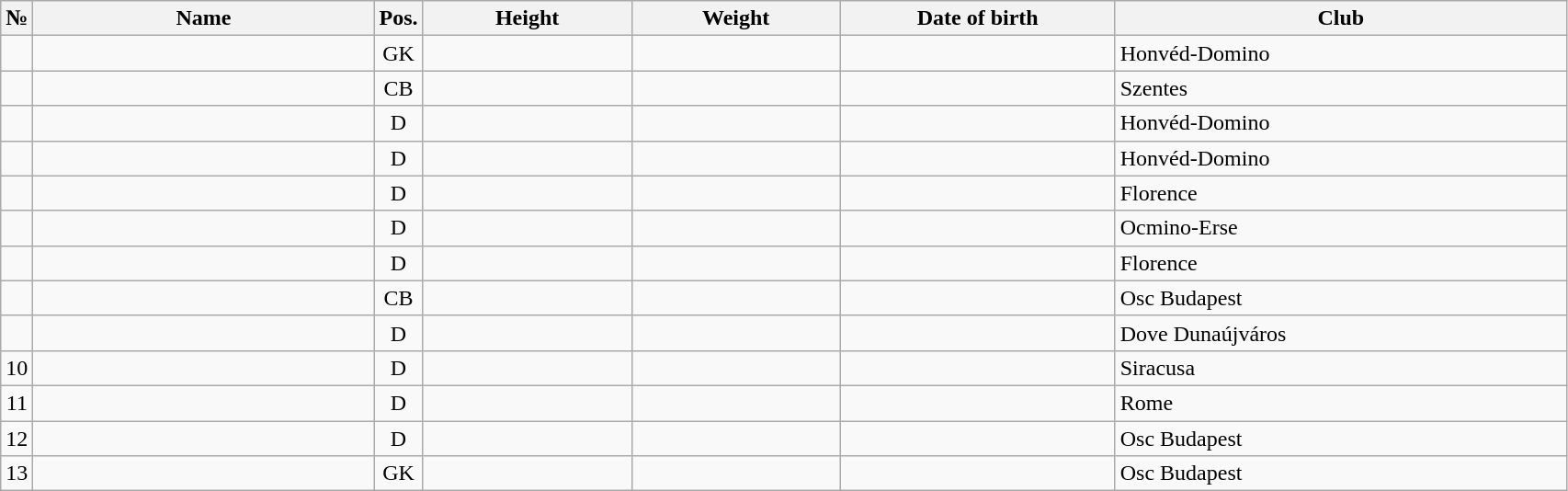<table class="wikitable sortable" style="font-size:100%; text-align:center;">
<tr>
<th>№</th>
<th style="width:15em;text-align:center;">Name</th>
<th>Pos.</th>
<th style="width:9em">Height</th>
<th style="width:9em">Weight</th>
<th style="width:12em">Date of birth</th>
<th style="width:20em">Club</th>
</tr>
<tr>
<td></td>
<td style="text-align:left;"></td>
<td>GK</td>
<td></td>
<td></td>
<td style="text-align:right;"></td>
<td style="text-align:left;"> Honvéd-Domino</td>
</tr>
<tr>
<td></td>
<td style="text-align:left;"></td>
<td>CB</td>
<td></td>
<td></td>
<td style="text-align:right;"></td>
<td style="text-align:left;"> Szentes</td>
</tr>
<tr>
<td></td>
<td style="text-align:left;"></td>
<td>D</td>
<td></td>
<td></td>
<td style="text-align:right;"></td>
<td style="text-align:left;"> Honvéd-Domino</td>
</tr>
<tr>
<td></td>
<td style="text-align:left;"></td>
<td>D</td>
<td></td>
<td></td>
<td style="text-align:right;"></td>
<td style="text-align:left;"> Honvéd-Domino</td>
</tr>
<tr>
<td></td>
<td style="text-align:left;"></td>
<td>D</td>
<td></td>
<td></td>
<td style="text-align:right;"></td>
<td style="text-align:left;"> Florence</td>
</tr>
<tr>
<td></td>
<td style="text-align:left;"></td>
<td>D</td>
<td></td>
<td></td>
<td style="text-align:right;"></td>
<td style="text-align:left;"> Ocmino-Erse</td>
</tr>
<tr>
<td></td>
<td style="text-align:left;"></td>
<td>D</td>
<td></td>
<td></td>
<td style="text-align:right;"></td>
<td style="text-align:left;"> Florence</td>
</tr>
<tr>
<td></td>
<td style="text-align:left;"></td>
<td>CB</td>
<td></td>
<td></td>
<td style="text-align:right;"></td>
<td style="text-align:left;"> Osc Budapest</td>
</tr>
<tr>
<td></td>
<td style="text-align:left;"></td>
<td>D</td>
<td></td>
<td></td>
<td style="text-align:right;"></td>
<td style="text-align:left;"> Dove Dunaújváros</td>
</tr>
<tr>
<td>10</td>
<td style="text-align:left;"></td>
<td>D</td>
<td></td>
<td></td>
<td style="text-align:right;"></td>
<td style="text-align:left;"> Siracusa</td>
</tr>
<tr>
<td>11</td>
<td style="text-align:left;"></td>
<td>D</td>
<td></td>
<td></td>
<td style="text-align:right;"></td>
<td style="text-align:left;"> Rome</td>
</tr>
<tr>
<td>12</td>
<td style="text-align:left;"></td>
<td>D</td>
<td></td>
<td></td>
<td style="text-align:right;"></td>
<td style="text-align:left;"> Osc Budapest</td>
</tr>
<tr>
<td>13</td>
<td style="text-align:left;"></td>
<td>GK</td>
<td></td>
<td></td>
<td style="text-align:right;"></td>
<td style="text-align:left;"> Osc Budapest</td>
</tr>
</table>
